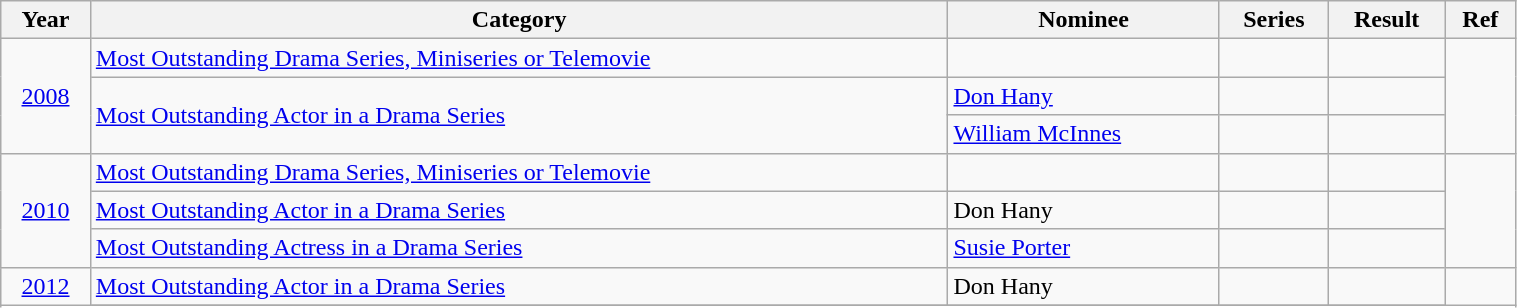<table class="wikitable" width=80%>
<tr>
<th>Year</th>
<th>Category</th>
<th>Nominee</th>
<th>Series</th>
<th>Result</th>
<th>Ref</th>
</tr>
<tr>
<td rowspan=3 align="center"><a href='#'>2008</a></td>
<td><a href='#'>Most Outstanding Drama Series, Miniseries or Telemovie</a></td>
<td></td>
<td></td>
<td></td>
<td rowspan=3 align="center"></td>
</tr>
<tr>
<td rowspan="2"><a href='#'>Most Outstanding Actor in a Drama Series</a></td>
<td><a href='#'>Don Hany</a></td>
<td></td>
<td></td>
</tr>
<tr>
<td><a href='#'>William McInnes</a></td>
<td></td>
<td></td>
</tr>
<tr>
<td rowspan=3 align="center"><a href='#'>2010</a></td>
<td><a href='#'>Most Outstanding Drama Series, Miniseries or Telemovie</a></td>
<td></td>
<td></td>
<td></td>
<td rowspan=3 align="center"></td>
</tr>
<tr>
<td><a href='#'>Most Outstanding Actor in a Drama Series</a></td>
<td>Don Hany</td>
<td></td>
<td></td>
</tr>
<tr>
<td><a href='#'>Most Outstanding Actress in a Drama Series</a></td>
<td><a href='#'>Susie Porter</a></td>
<td></td>
<td></td>
</tr>
<tr>
<td rowspan=3 align="center"><a href='#'>2012</a></td>
<td><a href='#'>Most Outstanding Actor in a Drama Series</a></td>
<td>Don Hany</td>
<td></td>
<td></td>
</tr>
<tr>
</tr>
</table>
